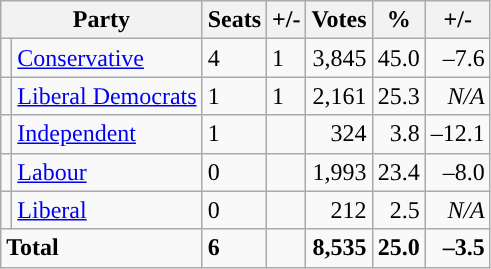<table class="wikitable sortable">
<tr>
<th colspan="2">Party</th>
<th>Seats</th>
<th>+/-</th>
<th>Votes</th>
<th>%</th>
<th>+/-</th>
</tr>
<tr>
<td style="background-color: "></td>
<td><a href='#'>Conservative</a></td>
<td>4</td>
<td> 1</td>
<td style="text-align:right;">3,845</td>
<td style="text-align:right;">45.0</td>
<td style="text-align:right;">–7.6</td>
</tr>
<tr>
<td style="background-color: "></td>
<td><a href='#'>Liberal Democrats</a></td>
<td>1</td>
<td> 1</td>
<td style="text-align:right;">2,161</td>
<td style="text-align:right;">25.3</td>
<td style="text-align:right;"><em>N/A</em></td>
</tr>
<tr>
<td style="background-color: "></td>
<td><a href='#'>Independent</a></td>
<td>1</td>
<td></td>
<td style="text-align:right;">324</td>
<td style="text-align:right;">3.8</td>
<td style="text-align:right;">–12.1</td>
</tr>
<tr>
<td style="background-color: "></td>
<td><a href='#'>Labour</a></td>
<td>0</td>
<td></td>
<td style="text-align:right;">1,993</td>
<td style="text-align:right;">23.4</td>
<td style="text-align:right;">–8.0</td>
</tr>
<tr>
<td style="background-color: "></td>
<td><a href='#'>Liberal</a></td>
<td>0</td>
<td></td>
<td style="text-align:right;">212</td>
<td style="text-align:right;">2.5</td>
<td style="text-align:right;"><em>N/A</em></td>
</tr>
<tr>
<td colspan="2"><strong>Total</strong></td>
<td><strong>6</strong></td>
<td></td>
<td style="text-align:right;"><strong>8,535</strong></td>
<td style="text-align:right;"><strong>25.0</strong></td>
<td style="text-align:right;"><strong>–3.5</strong></td>
</tr>
</table>
